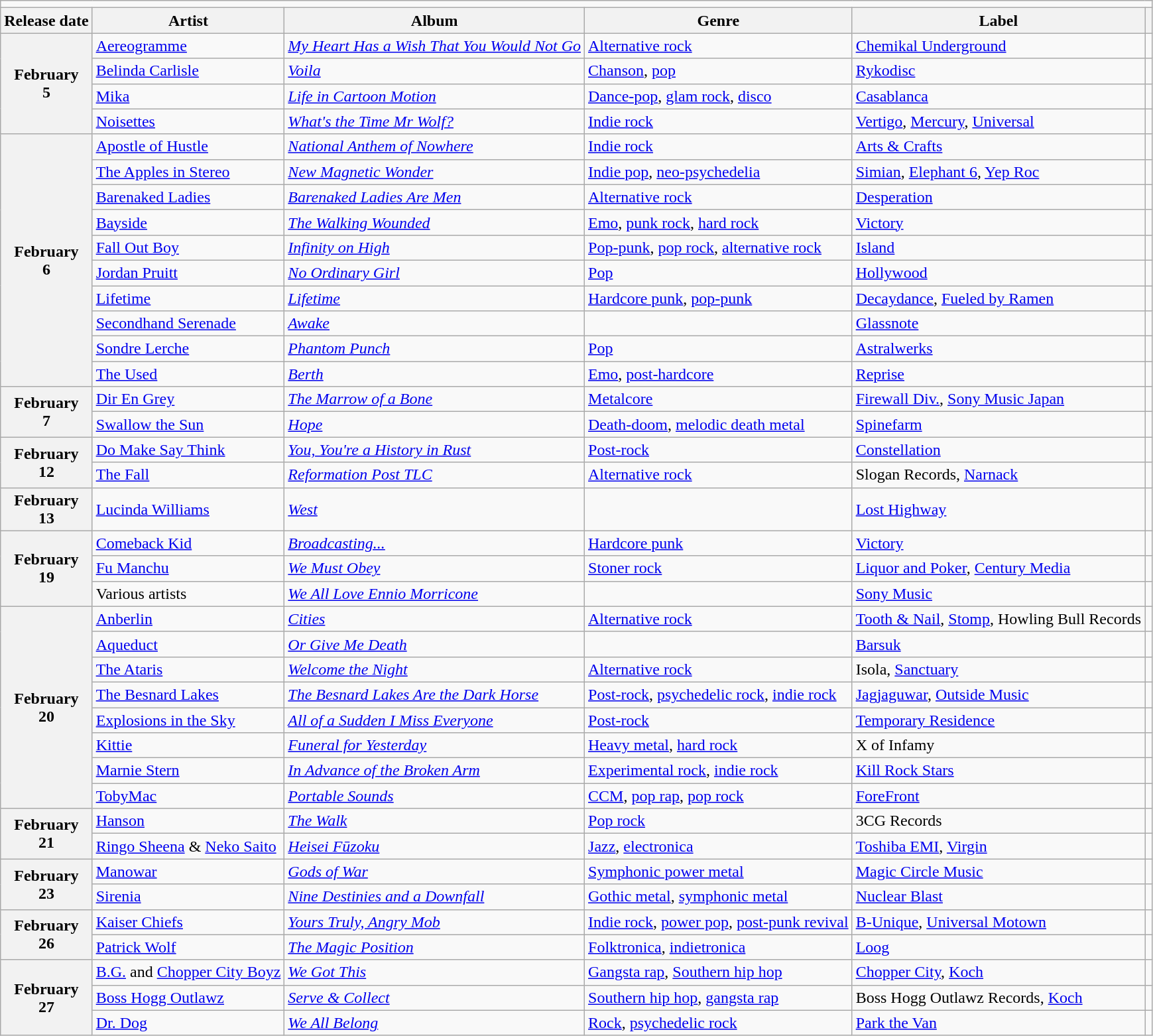<table class="wikitable plainrowheaders">
<tr>
<td colspan="6" style="text-align:center;"></td>
</tr>
<tr>
<th scope="col">Release date</th>
<th scope="col">Artist</th>
<th scope="col">Album</th>
<th scope="col">Genre</th>
<th scope="col">Label</th>
<th scope="col"></th>
</tr>
<tr>
<th scope="row" rowspan="4" style="text-align:center;">February<br>5</th>
<td><a href='#'>Aereogramme</a></td>
<td><em><a href='#'>My Heart Has a Wish That You Would Not Go</a></em></td>
<td><a href='#'>Alternative rock</a></td>
<td><a href='#'>Chemikal Underground</a></td>
<td></td>
</tr>
<tr>
<td><a href='#'>Belinda Carlisle</a></td>
<td><em><a href='#'>Voila</a></em></td>
<td><a href='#'>Chanson</a>, <a href='#'>pop</a></td>
<td><a href='#'>Rykodisc</a></td>
<td></td>
</tr>
<tr>
<td><a href='#'>Mika</a></td>
<td><em><a href='#'>Life in Cartoon Motion</a></em></td>
<td><a href='#'>Dance-pop</a>, <a href='#'>glam rock</a>, <a href='#'>disco</a></td>
<td><a href='#'>Casablanca</a></td>
<td></td>
</tr>
<tr>
<td><a href='#'>Noisettes</a></td>
<td><em><a href='#'>What's the Time Mr Wolf?</a></em></td>
<td><a href='#'>Indie rock</a></td>
<td><a href='#'>Vertigo</a>, <a href='#'>Mercury</a>, <a href='#'>Universal</a></td>
<td></td>
</tr>
<tr>
<th scope="row" rowspan="10" style="text-align:center;">February<br>6</th>
<td><a href='#'>Apostle of Hustle</a></td>
<td><em><a href='#'>National Anthem of Nowhere</a></em></td>
<td><a href='#'>Indie rock</a></td>
<td><a href='#'>Arts & Crafts</a></td>
<td></td>
</tr>
<tr>
<td><a href='#'>The Apples in Stereo</a></td>
<td><em><a href='#'>New Magnetic Wonder</a></em></td>
<td><a href='#'>Indie pop</a>, <a href='#'>neo-psychedelia</a></td>
<td><a href='#'>Simian</a>, <a href='#'>Elephant 6</a>, <a href='#'>Yep Roc</a></td>
<td></td>
</tr>
<tr>
<td><a href='#'>Barenaked Ladies</a></td>
<td><em><a href='#'>Barenaked Ladies Are Men</a></em></td>
<td><a href='#'>Alternative rock</a></td>
<td><a href='#'>Desperation</a></td>
<td></td>
</tr>
<tr>
<td><a href='#'>Bayside</a></td>
<td><em><a href='#'>The Walking Wounded</a></em></td>
<td><a href='#'>Emo</a>, <a href='#'>punk rock</a>, <a href='#'>hard rock</a></td>
<td><a href='#'>Victory</a></td>
<td></td>
</tr>
<tr>
<td><a href='#'>Fall Out Boy</a></td>
<td><em><a href='#'>Infinity on High</a></em></td>
<td><a href='#'>Pop-punk</a>, <a href='#'>pop rock</a>, <a href='#'>alternative rock</a></td>
<td><a href='#'>Island</a></td>
<td></td>
</tr>
<tr>
<td><a href='#'>Jordan Pruitt</a></td>
<td><em><a href='#'>No Ordinary Girl</a></em></td>
<td><a href='#'>Pop</a></td>
<td><a href='#'>Hollywood</a></td>
<td></td>
</tr>
<tr>
<td><a href='#'>Lifetime</a></td>
<td><em><a href='#'>Lifetime</a></em></td>
<td><a href='#'>Hardcore punk</a>, <a href='#'>pop-punk</a></td>
<td><a href='#'>Decaydance</a>, <a href='#'>Fueled by Ramen</a></td>
<td></td>
</tr>
<tr>
<td><a href='#'>Secondhand Serenade</a></td>
<td><em><a href='#'>Awake</a></em></td>
<td></td>
<td><a href='#'>Glassnote</a></td>
<td></td>
</tr>
<tr>
<td><a href='#'>Sondre Lerche</a></td>
<td><em><a href='#'>Phantom Punch</a></em></td>
<td><a href='#'>Pop</a></td>
<td><a href='#'>Astralwerks</a></td>
<td></td>
</tr>
<tr>
<td><a href='#'>The Used</a></td>
<td><em><a href='#'>Berth</a></em></td>
<td><a href='#'>Emo</a>, <a href='#'>post-hardcore</a></td>
<td><a href='#'>Reprise</a></td>
<td></td>
</tr>
<tr>
<th scope="row" rowspan="2" style="text-align:center;">February<br>7</th>
<td><a href='#'>Dir En Grey</a></td>
<td><em><a href='#'>The Marrow of a Bone</a></em></td>
<td><a href='#'>Metalcore</a></td>
<td><a href='#'>Firewall Div.</a>, <a href='#'>Sony Music Japan</a></td>
<td></td>
</tr>
<tr>
<td><a href='#'>Swallow the Sun</a></td>
<td><em><a href='#'>Hope</a></em></td>
<td><a href='#'>Death-doom</a>, <a href='#'>melodic death metal</a></td>
<td><a href='#'>Spinefarm</a></td>
<td></td>
</tr>
<tr>
<th scope="row" rowspan="2" style="text-align:center;">February<br>12</th>
<td><a href='#'>Do Make Say Think</a></td>
<td><em><a href='#'>You, You're a History in Rust</a></em></td>
<td><a href='#'>Post-rock</a></td>
<td><a href='#'>Constellation</a></td>
<td></td>
</tr>
<tr>
<td><a href='#'>The Fall</a></td>
<td><em><a href='#'>Reformation Post TLC</a></em></td>
<td><a href='#'>Alternative rock</a></td>
<td>Slogan Records, <a href='#'>Narnack</a></td>
<td></td>
</tr>
<tr>
<th scope="row" style="text-align:center;">February<br>13</th>
<td><a href='#'>Lucinda Williams</a></td>
<td><em><a href='#'>West</a></em></td>
<td></td>
<td><a href='#'>Lost Highway</a></td>
<td></td>
</tr>
<tr>
<th scope="row" rowspan="3" style="text-align:center;">February<br>19</th>
<td><a href='#'>Comeback Kid</a></td>
<td><em><a href='#'>Broadcasting...</a></em></td>
<td><a href='#'>Hardcore punk</a></td>
<td><a href='#'>Victory</a></td>
<td></td>
</tr>
<tr>
<td><a href='#'>Fu Manchu</a></td>
<td><em><a href='#'>We Must Obey</a></em></td>
<td><a href='#'>Stoner rock</a></td>
<td><a href='#'>Liquor and Poker</a>, <a href='#'>Century Media</a></td>
<td></td>
</tr>
<tr>
<td>Various artists</td>
<td><em><a href='#'>We All Love Ennio Morricone</a></em></td>
<td></td>
<td><a href='#'>Sony Music</a></td>
<td></td>
</tr>
<tr>
<th scope="row" rowspan="8" style="text-align:center;">February<br>20</th>
<td><a href='#'>Anberlin</a></td>
<td><em><a href='#'>Cities</a></em></td>
<td><a href='#'>Alternative rock</a></td>
<td><a href='#'>Tooth & Nail</a>, <a href='#'>Stomp</a>, Howling Bull Records</td>
<td></td>
</tr>
<tr>
<td><a href='#'>Aqueduct</a></td>
<td><em><a href='#'>Or Give Me Death</a></em></td>
<td></td>
<td><a href='#'>Barsuk</a></td>
<td></td>
</tr>
<tr>
<td><a href='#'>The Ataris</a></td>
<td><em><a href='#'>Welcome the Night</a></em></td>
<td><a href='#'>Alternative rock</a></td>
<td>Isola, <a href='#'>Sanctuary</a></td>
<td></td>
</tr>
<tr>
<td><a href='#'>The Besnard Lakes</a></td>
<td><em><a href='#'>The Besnard Lakes Are the Dark Horse</a></em></td>
<td><a href='#'>Post-rock</a>, <a href='#'>psychedelic rock</a>, <a href='#'>indie rock</a></td>
<td><a href='#'>Jagjaguwar</a>, <a href='#'>Outside Music</a></td>
<td></td>
</tr>
<tr>
<td><a href='#'>Explosions in the Sky</a></td>
<td><em><a href='#'>All of a Sudden I Miss Everyone</a></em></td>
<td><a href='#'>Post-rock</a></td>
<td><a href='#'>Temporary Residence</a></td>
<td></td>
</tr>
<tr>
<td><a href='#'>Kittie</a></td>
<td><em><a href='#'>Funeral for Yesterday</a></em></td>
<td><a href='#'>Heavy metal</a>, <a href='#'>hard rock</a></td>
<td>X of Infamy</td>
<td></td>
</tr>
<tr>
<td><a href='#'>Marnie Stern</a></td>
<td><em><a href='#'>In Advance of the Broken Arm</a></em></td>
<td><a href='#'>Experimental rock</a>, <a href='#'>indie rock</a></td>
<td><a href='#'>Kill Rock Stars</a></td>
<td></td>
</tr>
<tr>
<td><a href='#'>TobyMac</a></td>
<td><em><a href='#'>Portable Sounds</a></em></td>
<td><a href='#'>CCM</a>, <a href='#'>pop rap</a>, <a href='#'>pop rock</a></td>
<td><a href='#'>ForeFront</a></td>
<td></td>
</tr>
<tr>
<th scope="row" rowspan="2" style="text-align:center;">February<br>21</th>
<td><a href='#'>Hanson</a></td>
<td><em><a href='#'>The Walk</a></em></td>
<td><a href='#'>Pop rock</a></td>
<td>3CG Records</td>
<td></td>
</tr>
<tr>
<td><a href='#'>Ringo Sheena</a> & <a href='#'>Neko Saito</a></td>
<td><em><a href='#'>Heisei Fūzoku</a></em></td>
<td><a href='#'>Jazz</a>, <a href='#'>electronica</a></td>
<td><a href='#'>Toshiba EMI</a>, <a href='#'>Virgin</a></td>
<td></td>
</tr>
<tr>
<th scope="row" rowspan="2" style="text-align:center;">February<br>23</th>
<td><a href='#'>Manowar</a></td>
<td><em><a href='#'>Gods of War</a></em></td>
<td><a href='#'>Symphonic power metal</a></td>
<td><a href='#'>Magic Circle Music</a></td>
<td></td>
</tr>
<tr>
<td><a href='#'>Sirenia</a></td>
<td><em><a href='#'>Nine Destinies and a Downfall</a></em></td>
<td><a href='#'>Gothic metal</a>, <a href='#'>symphonic metal</a></td>
<td><a href='#'>Nuclear Blast</a></td>
<td></td>
</tr>
<tr>
<th scope="row" rowspan="2" style="text-align:center;">February<br>26</th>
<td><a href='#'>Kaiser Chiefs</a></td>
<td><em><a href='#'>Yours Truly, Angry Mob</a></em></td>
<td><a href='#'>Indie rock</a>, <a href='#'>power pop</a>, <a href='#'>post-punk revival</a></td>
<td><a href='#'>B-Unique</a>, <a href='#'>Universal Motown</a></td>
<td></td>
</tr>
<tr>
<td><a href='#'>Patrick Wolf</a></td>
<td><em><a href='#'>The Magic Position</a></em></td>
<td><a href='#'>Folktronica</a>, <a href='#'>indietronica</a></td>
<td><a href='#'>Loog</a></td>
<td></td>
</tr>
<tr>
<th scope="row" rowspan="3" style="text-align:center;">February<br>27</th>
<td><a href='#'>B.G.</a> and <a href='#'>Chopper City Boyz</a></td>
<td><em><a href='#'>We Got This</a></em></td>
<td><a href='#'>Gangsta rap</a>, <a href='#'>Southern hip hop</a></td>
<td><a href='#'>Chopper City</a>, <a href='#'>Koch</a></td>
<td></td>
</tr>
<tr>
<td><a href='#'>Boss Hogg Outlawz</a></td>
<td><em><a href='#'>Serve & Collect</a></em></td>
<td><a href='#'>Southern hip hop</a>, <a href='#'>gangsta rap</a></td>
<td>Boss Hogg Outlawz Records, <a href='#'>Koch</a></td>
<td></td>
</tr>
<tr>
<td><a href='#'>Dr. Dog</a></td>
<td><em><a href='#'>We All Belong</a></em></td>
<td><a href='#'>Rock</a>, <a href='#'>psychedelic rock</a></td>
<td><a href='#'>Park the Van</a></td>
<td></td>
</tr>
</table>
